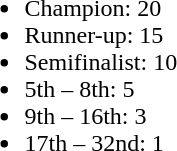<table style="float:left; margin-right:1em">
<tr>
<td><br><ul><li>Champion: 20</li><li>Runner-up: 15</li><li>Semifinalist: 10</li><li>5th – 8th: 5</li><li>9th – 16th: 3</li><li>17th – 32nd: 1</li></ul></td>
</tr>
</table>
